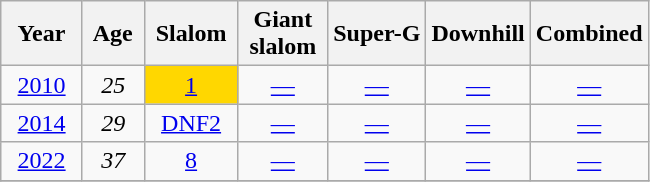<table class=wikitable style="text-align:center">
<tr>
<th>  Year  </th>
<th> Age </th>
<th> Slalom </th>
<th> Giant <br> slalom </th>
<th>Super-G</th>
<th>Downhill</th>
<th>Combined</th>
</tr>
<tr>
<td><a href='#'>2010</a></td>
<td><em>25</em></td>
<td style="background:gold;"><a href='#'>1</a></td>
<td><a href='#'>—</a></td>
<td><a href='#'>—</a></td>
<td><a href='#'>—</a></td>
<td><a href='#'>—</a></td>
</tr>
<tr>
<td><a href='#'>2014</a></td>
<td><em>29</em></td>
<td><a href='#'>DNF2</a></td>
<td><a href='#'>—</a></td>
<td><a href='#'>—</a></td>
<td><a href='#'>—</a></td>
<td><a href='#'>—</a></td>
</tr>
<tr>
<td><a href='#'>2022</a></td>
<td><em>37</em></td>
<td><a href='#'>8</a></td>
<td><a href='#'>—</a></td>
<td><a href='#'>—</a></td>
<td><a href='#'>—</a></td>
<td><a href='#'>—</a></td>
</tr>
<tr>
</tr>
</table>
